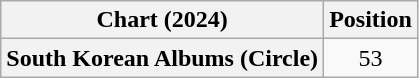<table class="wikitable plainrowheaders" style="text-align:center">
<tr>
<th scope="col">Chart (2024)</th>
<th scope="col">Position</th>
</tr>
<tr>
<th scope="row">South Korean Albums (Circle)</th>
<td>53</td>
</tr>
</table>
